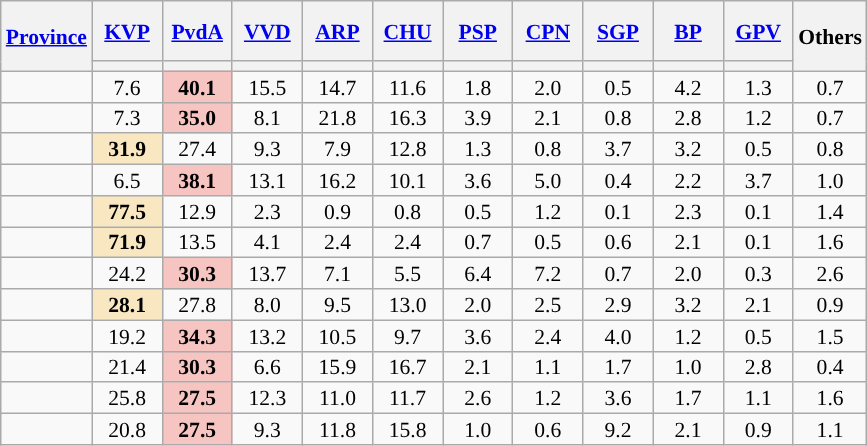<table class="wikitable sortable" style="text-align:center;font-size:90%;line-height:14px">
<tr style="height:40px;">
<th rowspan="2"><a href='#'>Province</a></th>
<th style="width:40px;"><a href='#'>KVP</a></th>
<th style="width:40px;"><a href='#'>PvdA</a></th>
<th style="width:40px;"><a href='#'>VVD</a></th>
<th style="width:40px;"><a href='#'>ARP</a></th>
<th style="width:40px;"><a href='#'>CHU</a></th>
<th style="width:40px;"><a href='#'>PSP</a></th>
<th style="width:40px;"><a href='#'>CPN</a></th>
<th style="width:40px;"><a href='#'>SGP</a></th>
<th style="width:40px;"><a href='#'>BP</a></th>
<th style="width:40px;"><a href='#'>GPV</a></th>
<th style="width:40px;" rowspan="2">Others</th>
</tr>
<tr>
<th style="background:"></th>
<th style="background:"></th>
<th style="background:"></th>
<th style="background:"></th>
<th style="background:"></th>
<th style="background:"></th>
<th style="background:"></th>
<th style="background:"></th>
<th style="background:"></th>
<th style="background:"></th>
</tr>
<tr>
<td align="left"></td>
<td>7.6</td>
<td style="background:#F6C5C1;"><strong>40.1</strong></td>
<td>15.5</td>
<td>14.7</td>
<td>11.6</td>
<td>1.8</td>
<td>2.0</td>
<td>0.5</td>
<td>4.2</td>
<td>1.3</td>
<td>0.7</td>
</tr>
<tr>
<td align="left"></td>
<td>7.3</td>
<td style="background:#F6C5C1;"><strong>35.0</strong></td>
<td>8.1</td>
<td>21.8</td>
<td>16.3</td>
<td>3.9</td>
<td>2.1</td>
<td>0.8</td>
<td>2.8</td>
<td>1.2</td>
<td>0.7</td>
</tr>
<tr>
<td align="left"></td>
<td style="background:#f8e7c1;"><strong>31.9</strong></td>
<td>27.4</td>
<td>9.3</td>
<td>7.9</td>
<td>12.8</td>
<td>1.3</td>
<td>0.8</td>
<td>3.7</td>
<td>3.2</td>
<td>0.5</td>
<td>0.8</td>
</tr>
<tr>
<td align="left"></td>
<td>6.5</td>
<td style="background:#F6C5C1;"><strong>38.1</strong></td>
<td>13.1</td>
<td>16.2</td>
<td>10.1</td>
<td>3.6</td>
<td>5.0</td>
<td>0.4</td>
<td>2.2</td>
<td>3.7</td>
<td>1.0</td>
</tr>
<tr>
<td align="left"></td>
<td style="background:#f8e7c1;"><strong>77.5</strong></td>
<td>12.9</td>
<td>2.3</td>
<td>0.9</td>
<td>0.8</td>
<td>0.5</td>
<td>1.2</td>
<td>0.1</td>
<td>2.3</td>
<td>0.1</td>
<td>1.4</td>
</tr>
<tr>
<td align="left"></td>
<td style="background:#f8e7c1;"><strong>71.9</strong></td>
<td>13.5</td>
<td>4.1</td>
<td>2.4</td>
<td>2.4</td>
<td>0.7</td>
<td>0.5</td>
<td>0.6</td>
<td>2.1</td>
<td>0.1</td>
<td>1.6</td>
</tr>
<tr>
<td align="left"></td>
<td>24.2</td>
<td style="background:#F6C5C1;"><strong>30.3</strong></td>
<td>13.7</td>
<td>7.1</td>
<td>5.5</td>
<td>6.4</td>
<td>7.2</td>
<td>0.7</td>
<td>2.0</td>
<td>0.3</td>
<td>2.6</td>
</tr>
<tr>
<td align="left"></td>
<td style="background:#f8e7c1;"><strong>28.1</strong></td>
<td>27.8</td>
<td>8.0</td>
<td>9.5</td>
<td>13.0</td>
<td>2.0</td>
<td>2.5</td>
<td>2.9</td>
<td>3.2</td>
<td>2.1</td>
<td>0.9</td>
</tr>
<tr>
<td align="left"></td>
<td>19.2</td>
<td style="background:#F6C5C1;"><strong>34.3</strong></td>
<td>13.2</td>
<td>10.5</td>
<td>9.7</td>
<td>3.6</td>
<td>2.4</td>
<td>4.0</td>
<td>1.2</td>
<td>0.5</td>
<td>1.5</td>
</tr>
<tr>
<td align="left"></td>
<td>21.4</td>
<td style="background:#F6C5C1;"><strong>30.3</strong></td>
<td>6.6</td>
<td>15.9</td>
<td>16.7</td>
<td>2.1</td>
<td>1.1</td>
<td>1.7</td>
<td>1.0</td>
<td>2.8</td>
<td>0.4</td>
</tr>
<tr>
<td align="left"></td>
<td>25.8</td>
<td style="background:#F6C5C1;"><strong>27.5</strong></td>
<td>12.3</td>
<td>11.0</td>
<td>11.7</td>
<td>2.6</td>
<td>1.2</td>
<td>3.6</td>
<td>1.7</td>
<td>1.1</td>
<td>1.6</td>
</tr>
<tr>
<td align="left"></td>
<td>20.8</td>
<td style="background:#F6C5C1;"><strong>27.5</strong></td>
<td>9.3</td>
<td>11.8</td>
<td>15.8</td>
<td>1.0</td>
<td>0.6</td>
<td>9.2</td>
<td>2.1</td>
<td>0.9</td>
<td>1.1</td>
</tr>
</table>
